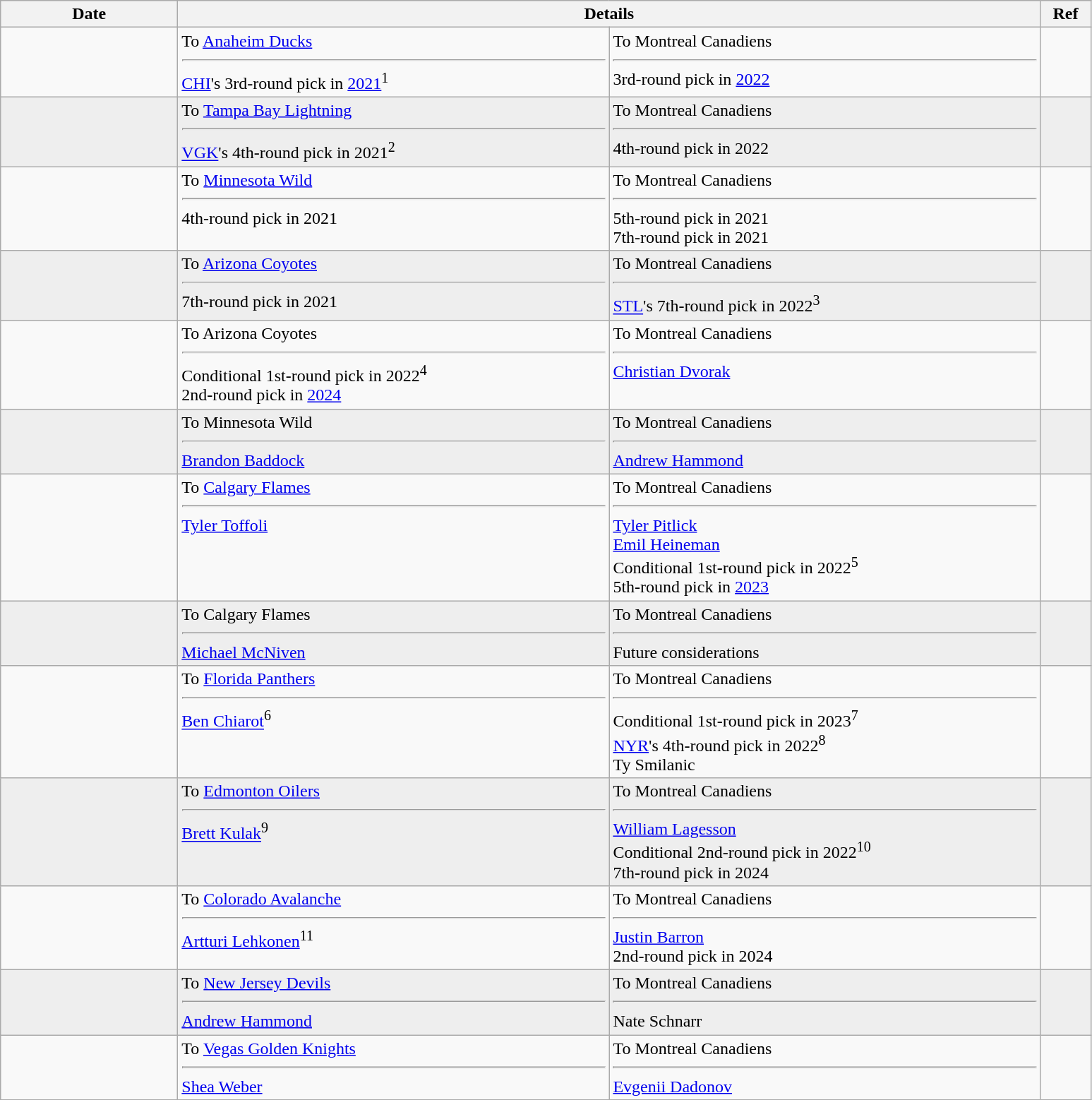<table class="wikitable">
<tr>
<th style="width: 10em;">Date</th>
<th colspan=2>Details</th>
<th style="width: 2.5em;">Ref</th>
</tr>
<tr>
<td></td>
<td style="width: 25em;" valign="top">To <a href='#'>Anaheim Ducks</a><hr><a href='#'>CHI</a>'s 3rd-round pick in <a href='#'>2021</a><sup>1</sup></td>
<td style="width: 25em;" valign="top">To Montreal Canadiens<hr>3rd-round pick in <a href='#'>2022</a></td>
<td></td>
</tr>
<tr bgcolor="eeeeee">
<td></td>
<td valign="top">To <a href='#'>Tampa Bay Lightning</a><hr><a href='#'>VGK</a>'s 4th-round pick in 2021<sup>2</sup></td>
<td valign="top">To Montreal Canadiens<hr>4th-round pick in 2022</td>
<td></td>
</tr>
<tr>
<td></td>
<td valign="top">To <a href='#'>Minnesota Wild</a><hr>4th-round pick in 2021</td>
<td valign="top">To Montreal Canadiens<hr>5th-round pick in 2021<br>7th-round pick in 2021</td>
<td></td>
</tr>
<tr bgcolor="eeeeee">
<td></td>
<td valign="top">To <a href='#'>Arizona Coyotes</a><hr>7th-round pick in 2021</td>
<td valign="top">To Montreal Canadiens<hr><a href='#'>STL</a>'s 7th-round pick in 2022<sup>3</sup></td>
<td></td>
</tr>
<tr>
<td></td>
<td valign="top">To Arizona Coyotes<hr>Conditional 1st-round pick in 2022<sup>4</sup><br>2nd-round pick in <a href='#'>2024</a></td>
<td valign="top">To Montreal Canadiens<hr><a href='#'>Christian Dvorak</a></td>
<td></td>
</tr>
<tr bgcolor="eeeeee">
<td></td>
<td valign="top">To Minnesota Wild<hr><a href='#'>Brandon Baddock</a></td>
<td valign="top">To Montreal Canadiens<hr><a href='#'>Andrew Hammond</a></td>
<td></td>
</tr>
<tr>
<td></td>
<td valign="top">To <a href='#'>Calgary Flames</a><hr><a href='#'>Tyler Toffoli</a></td>
<td valign="top">To Montreal Canadiens<hr><a href='#'>Tyler Pitlick</a><br><a href='#'>Emil Heineman</a><br>Conditional 1st-round pick in 2022<sup>5</sup><br>5th-round pick in <a href='#'>2023</a></td>
<td></td>
</tr>
<tr bgcolor="eeeeee">
<td></td>
<td valign="top">To Calgary Flames<hr><a href='#'>Michael McNiven</a></td>
<td valign="top">To Montreal Canadiens<hr>Future considerations</td>
<td></td>
</tr>
<tr>
<td></td>
<td valign="top">To <a href='#'>Florida Panthers</a><hr><a href='#'>Ben Chiarot</a><sup>6</sup></td>
<td valign="top">To Montreal Canadiens<hr> Conditional 1st-round pick in 2023<sup>7</sup><br><a href='#'>NYR</a>'s 4th-round pick in 2022<sup>8</sup><br>Ty Smilanic</td>
<td></td>
</tr>
<tr bgcolor="eeeeee">
<td></td>
<td valign="top">To <a href='#'>Edmonton Oilers</a><hr><a href='#'>Brett Kulak</a><sup>9</sup></td>
<td valign="top">To Montreal Canadiens<hr><a href='#'>William Lagesson</a><br>Conditional 2nd-round pick in 2022<sup>10</sup><br>7th-round pick in 2024</td>
<td></td>
</tr>
<tr>
<td></td>
<td valign="top">To <a href='#'>Colorado Avalanche</a><hr><a href='#'>Artturi Lehkonen</a><sup>11</sup></td>
<td valign="top">To Montreal Canadiens<hr><a href='#'>Justin Barron</a><br>2nd-round pick in 2024</td>
<td></td>
</tr>
<tr bgcolor="eeeeee">
<td></td>
<td valign="top">To <a href='#'>New Jersey Devils</a><hr><a href='#'>Andrew Hammond</a></td>
<td valign="top">To Montreal Canadiens<hr>Nate Schnarr</td>
<td></td>
</tr>
<tr>
<td></td>
<td valign="top">To <a href='#'>Vegas Golden Knights</a><hr><a href='#'>Shea Weber</a></td>
<td valign="top">To Montreal Canadiens<hr><a href='#'>Evgenii Dadonov</a></td>
<td></td>
</tr>
</table>
